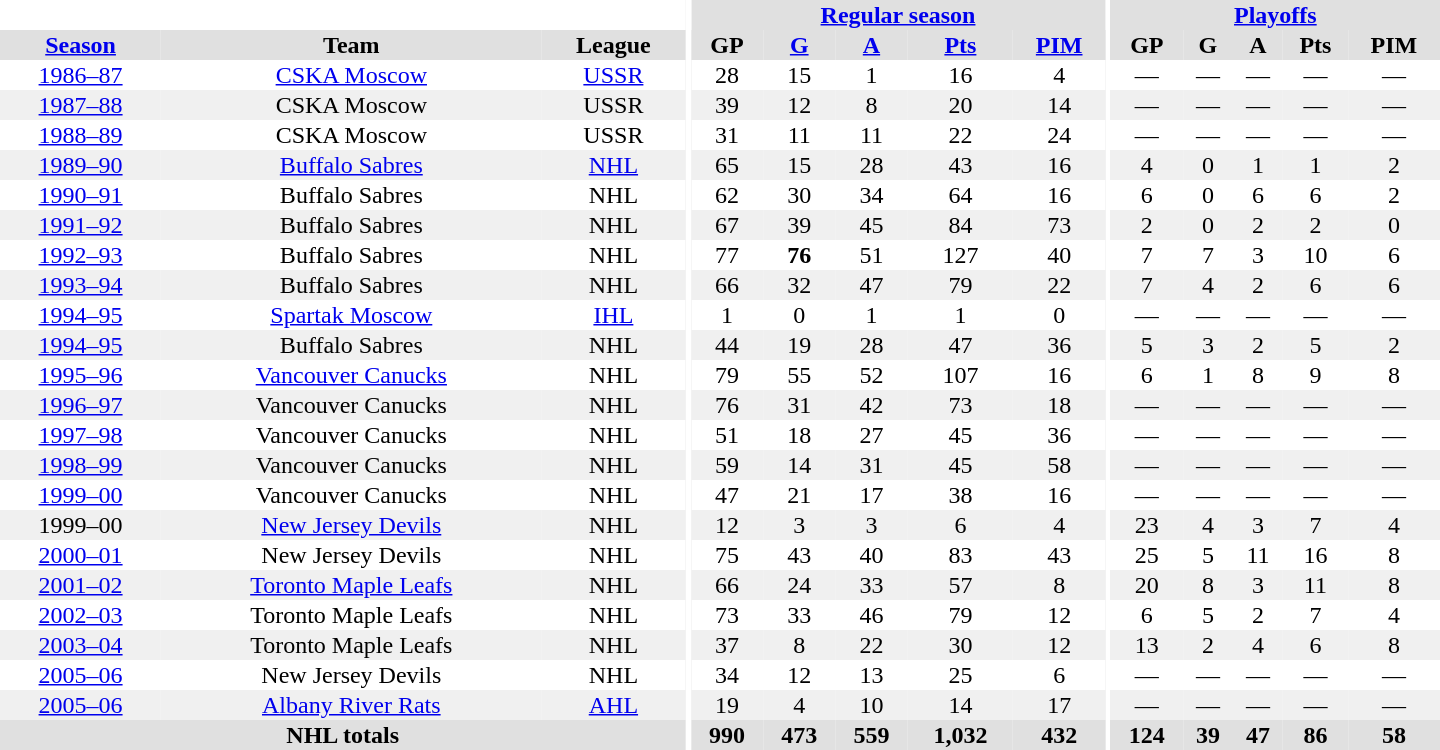<table border="0" cellpadding="1" cellspacing="0" style="text-align:center; width:60em">
<tr bgcolor="#e0e0e0">
<th colspan="3" bgcolor="#ffffff"></th>
<th rowspan="100" bgcolor="#ffffff"></th>
<th colspan="5"><a href='#'>Regular season</a></th>
<th rowspan="100" bgcolor="#ffffff"></th>
<th colspan="5"><a href='#'>Playoffs</a></th>
</tr>
<tr bgcolor="#e0e0e0">
<th><a href='#'>Season</a></th>
<th>Team</th>
<th>League</th>
<th>GP</th>
<th><a href='#'>G</a></th>
<th><a href='#'>A</a></th>
<th><a href='#'>Pts</a></th>
<th><a href='#'>PIM</a></th>
<th>GP</th>
<th>G</th>
<th>A</th>
<th>Pts</th>
<th>PIM</th>
</tr>
<tr>
<td><a href='#'>1986–87</a></td>
<td><a href='#'>CSKA Moscow</a></td>
<td><a href='#'>USSR</a></td>
<td>28</td>
<td>15</td>
<td>1</td>
<td>16</td>
<td>4</td>
<td>—</td>
<td>—</td>
<td>—</td>
<td>—</td>
<td>—</td>
</tr>
<tr bgcolor="#f0f0f0">
<td><a href='#'>1987–88</a></td>
<td>CSKA Moscow</td>
<td>USSR</td>
<td>39</td>
<td>12</td>
<td>8</td>
<td>20</td>
<td>14</td>
<td>—</td>
<td>—</td>
<td>—</td>
<td>—</td>
<td>—</td>
</tr>
<tr>
<td><a href='#'>1988–89</a></td>
<td>CSKA Moscow</td>
<td>USSR</td>
<td>31</td>
<td>11</td>
<td>11</td>
<td>22</td>
<td>24</td>
<td>—</td>
<td>—</td>
<td>—</td>
<td>—</td>
<td>—</td>
</tr>
<tr bgcolor="#f0f0f0">
<td><a href='#'>1989–90</a></td>
<td><a href='#'>Buffalo Sabres</a></td>
<td><a href='#'>NHL</a></td>
<td>65</td>
<td>15</td>
<td>28</td>
<td>43</td>
<td>16</td>
<td>4</td>
<td>0</td>
<td>1</td>
<td>1</td>
<td>2</td>
</tr>
<tr>
<td><a href='#'>1990–91</a></td>
<td>Buffalo Sabres</td>
<td>NHL</td>
<td>62</td>
<td>30</td>
<td>34</td>
<td>64</td>
<td>16</td>
<td>6</td>
<td>0</td>
<td>6</td>
<td>6</td>
<td>2</td>
</tr>
<tr bgcolor="#f0f0f0">
<td><a href='#'>1991–92</a></td>
<td>Buffalo Sabres</td>
<td>NHL</td>
<td>67</td>
<td>39</td>
<td>45</td>
<td>84</td>
<td>73</td>
<td>2</td>
<td>0</td>
<td>2</td>
<td>2</td>
<td>0</td>
</tr>
<tr>
<td><a href='#'>1992–93</a></td>
<td>Buffalo Sabres</td>
<td>NHL</td>
<td>77</td>
<td><strong>76</strong></td>
<td>51</td>
<td>127</td>
<td>40</td>
<td>7</td>
<td>7</td>
<td>3</td>
<td>10</td>
<td>6</td>
</tr>
<tr bgcolor="#f0f0f0">
<td><a href='#'>1993–94</a></td>
<td>Buffalo Sabres</td>
<td>NHL</td>
<td>66</td>
<td>32</td>
<td>47</td>
<td>79</td>
<td>22</td>
<td>7</td>
<td>4</td>
<td>2</td>
<td>6</td>
<td>6</td>
</tr>
<tr>
<td><a href='#'>1994–95</a></td>
<td><a href='#'>Spartak Moscow</a></td>
<td><a href='#'>IHL</a></td>
<td>1</td>
<td>0</td>
<td>1</td>
<td>1</td>
<td>0</td>
<td>—</td>
<td>—</td>
<td>—</td>
<td>—</td>
<td>—</td>
</tr>
<tr bgcolor="#f0f0f0">
<td><a href='#'>1994–95</a></td>
<td>Buffalo Sabres</td>
<td>NHL</td>
<td>44</td>
<td>19</td>
<td>28</td>
<td>47</td>
<td>36</td>
<td>5</td>
<td>3</td>
<td>2</td>
<td>5</td>
<td>2</td>
</tr>
<tr>
<td><a href='#'>1995–96</a></td>
<td><a href='#'>Vancouver Canucks</a></td>
<td>NHL</td>
<td>79</td>
<td>55</td>
<td>52</td>
<td>107</td>
<td>16</td>
<td>6</td>
<td>1</td>
<td>8</td>
<td>9</td>
<td>8</td>
</tr>
<tr bgcolor="#f0f0f0">
<td><a href='#'>1996–97</a></td>
<td>Vancouver Canucks</td>
<td>NHL</td>
<td>76</td>
<td>31</td>
<td>42</td>
<td>73</td>
<td>18</td>
<td>—</td>
<td>—</td>
<td>—</td>
<td>—</td>
<td>—</td>
</tr>
<tr>
<td><a href='#'>1997–98</a></td>
<td>Vancouver Canucks</td>
<td>NHL</td>
<td>51</td>
<td>18</td>
<td>27</td>
<td>45</td>
<td>36</td>
<td>—</td>
<td>—</td>
<td>—</td>
<td>—</td>
<td>—</td>
</tr>
<tr bgcolor="#f0f0f0">
<td><a href='#'>1998–99</a></td>
<td>Vancouver Canucks</td>
<td>NHL</td>
<td>59</td>
<td>14</td>
<td>31</td>
<td>45</td>
<td>58</td>
<td>—</td>
<td>—</td>
<td>—</td>
<td>—</td>
<td>—</td>
</tr>
<tr>
<td><a href='#'>1999–00</a></td>
<td>Vancouver Canucks</td>
<td>NHL</td>
<td>47</td>
<td>21</td>
<td>17</td>
<td>38</td>
<td>16</td>
<td>—</td>
<td>—</td>
<td>—</td>
<td>—</td>
<td>—</td>
</tr>
<tr bgcolor="#f0f0f0">
<td>1999–00</td>
<td><a href='#'>New Jersey Devils</a></td>
<td>NHL</td>
<td>12</td>
<td>3</td>
<td>3</td>
<td>6</td>
<td>4</td>
<td>23</td>
<td>4</td>
<td>3</td>
<td>7</td>
<td>4</td>
</tr>
<tr>
<td><a href='#'>2000–01</a></td>
<td>New Jersey Devils</td>
<td>NHL</td>
<td>75</td>
<td>43</td>
<td>40</td>
<td>83</td>
<td>43</td>
<td>25</td>
<td>5</td>
<td>11</td>
<td>16</td>
<td>8</td>
</tr>
<tr bgcolor="#f0f0f0">
<td><a href='#'>2001–02</a></td>
<td><a href='#'>Toronto Maple Leafs</a></td>
<td>NHL</td>
<td>66</td>
<td>24</td>
<td>33</td>
<td>57</td>
<td>8</td>
<td>20</td>
<td>8</td>
<td>3</td>
<td>11</td>
<td>8</td>
</tr>
<tr>
<td><a href='#'>2002–03</a></td>
<td>Toronto Maple Leafs</td>
<td>NHL</td>
<td>73</td>
<td>33</td>
<td>46</td>
<td>79</td>
<td>12</td>
<td>6</td>
<td>5</td>
<td>2</td>
<td>7</td>
<td>4</td>
</tr>
<tr bgcolor="#f0f0f0">
<td><a href='#'>2003–04</a></td>
<td>Toronto Maple Leafs</td>
<td>NHL</td>
<td>37</td>
<td>8</td>
<td>22</td>
<td>30</td>
<td>12</td>
<td>13</td>
<td>2</td>
<td>4</td>
<td>6</td>
<td>8</td>
</tr>
<tr>
<td><a href='#'>2005–06</a></td>
<td>New Jersey Devils</td>
<td>NHL</td>
<td>34</td>
<td>12</td>
<td>13</td>
<td>25</td>
<td>6</td>
<td>—</td>
<td>—</td>
<td>—</td>
<td>—</td>
<td>—</td>
</tr>
<tr bgcolor="#f0f0f0">
<td><a href='#'>2005–06</a></td>
<td><a href='#'>Albany River Rats</a></td>
<td><a href='#'>AHL</a></td>
<td>19</td>
<td>4</td>
<td>10</td>
<td>14</td>
<td>17</td>
<td>—</td>
<td>—</td>
<td>—</td>
<td>—</td>
<td>—</td>
</tr>
<tr bgcolor="#e0e0e0">
<th colspan="3">NHL totals</th>
<th>990</th>
<th>473</th>
<th>559</th>
<th>1,032</th>
<th>432</th>
<th>124</th>
<th>39</th>
<th>47</th>
<th>86</th>
<th>58</th>
</tr>
</table>
